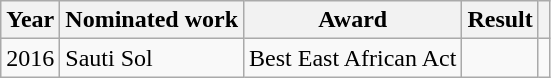<table class ="wikitable">
<tr>
<th>Year</th>
<th>Nominated work</th>
<th>Award</th>
<th>Result</th>
<th></th>
</tr>
<tr>
<td>2016</td>
<td>Sauti Sol</td>
<td>Best East African Act</td>
<td></td>
<td></td>
</tr>
</table>
